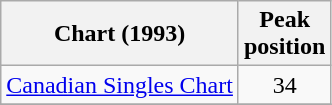<table class="wikitable sortable">
<tr>
<th align="center">Chart (1993)</th>
<th align="center">Peak<br>position</th>
</tr>
<tr>
<td><a href='#'>Canadian Singles Chart</a></td>
<td align="center">34</td>
</tr>
<tr>
</tr>
</table>
